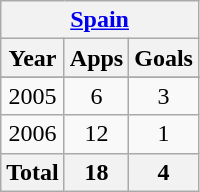<table class="wikitable" style="text-align:center">
<tr>
<th colspan=3><a href='#'>Spain</a></th>
</tr>
<tr>
<th>Year</th>
<th>Apps</th>
<th>Goals</th>
</tr>
<tr>
</tr>
<tr>
<td>2005</td>
<td>6</td>
<td>3</td>
</tr>
<tr>
<td>2006</td>
<td>12</td>
<td>1</td>
</tr>
<tr>
<th>Total</th>
<th>18</th>
<th>4</th>
</tr>
</table>
